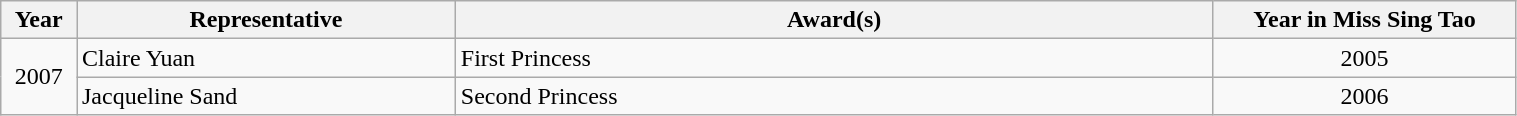<table class="wikitable" border="1" width="80%">
<tr>
<th width="4%">Year</th>
<th width="20%">Representative</th>
<th width="40%">Award(s)</th>
<th width="16%">Year in Miss Sing Tao</th>
</tr>
<tr>
<td style="text-align:center" rowspan="2">2007</td>
<td>Claire Yuan</td>
<td>First Princess</td>
<td style="text-align: center">2005</td>
</tr>
<tr>
<td>Jacqueline Sand</td>
<td>Second Princess</td>
<td style="text-align: center">2006</td>
</tr>
</table>
